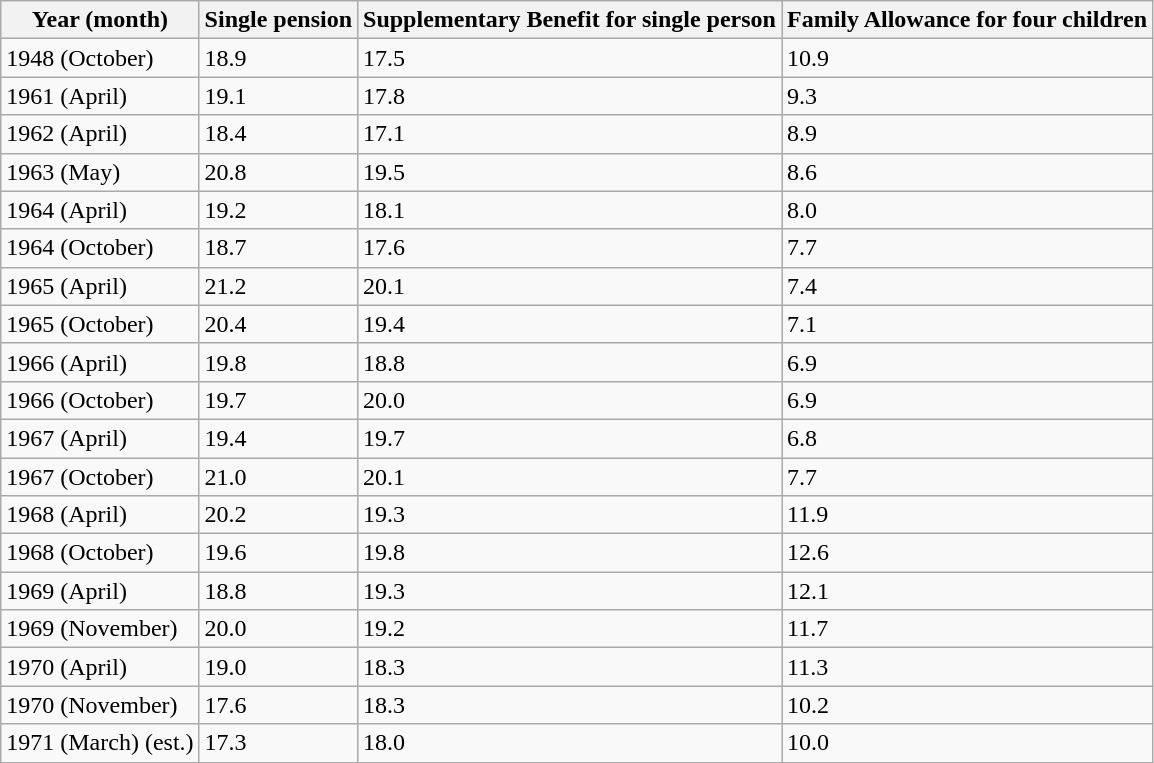<table class="wikitable sortable">
<tr>
<th>Year (month)</th>
<th>Single pension</th>
<th>Supplementary Benefit for single person</th>
<th>Family Allowance for four children</th>
</tr>
<tr>
<td>1948 (October)</td>
<td>18.9</td>
<td>17.5</td>
<td>10.9</td>
</tr>
<tr>
<td>1961 (April)</td>
<td>19.1</td>
<td>17.8</td>
<td>9.3</td>
</tr>
<tr>
<td>1962 (April)</td>
<td>18.4</td>
<td>17.1</td>
<td>8.9</td>
</tr>
<tr>
<td>1963 (May)</td>
<td>20.8</td>
<td>19.5</td>
<td>8.6</td>
</tr>
<tr>
<td>1964 (April)</td>
<td>19.2</td>
<td>18.1</td>
<td>8.0</td>
</tr>
<tr>
<td>1964 (October)</td>
<td>18.7</td>
<td>17.6</td>
<td>7.7</td>
</tr>
<tr>
<td>1965 (April)</td>
<td>21.2</td>
<td>20.1</td>
<td>7.4</td>
</tr>
<tr>
<td>1965 (October)</td>
<td>20.4</td>
<td>19.4</td>
<td>7.1</td>
</tr>
<tr>
<td>1966 (April)</td>
<td>19.8</td>
<td>18.8</td>
<td>6.9</td>
</tr>
<tr>
<td>1966 (October)</td>
<td>19.7</td>
<td>20.0</td>
<td>6.9</td>
</tr>
<tr>
<td>1967 (April)</td>
<td>19.4</td>
<td>19.7</td>
<td>6.8</td>
</tr>
<tr>
<td>1967 (October)</td>
<td>21.0</td>
<td>20.1</td>
<td>7.7</td>
</tr>
<tr>
<td>1968 (April)</td>
<td>20.2</td>
<td>19.3</td>
<td>11.9</td>
</tr>
<tr>
<td>1968 (October)</td>
<td>19.6</td>
<td>19.8</td>
<td>12.6</td>
</tr>
<tr>
<td>1969 (April)</td>
<td>18.8</td>
<td>19.3</td>
<td>12.1</td>
</tr>
<tr>
<td>1969 (November)</td>
<td>20.0</td>
<td>19.2</td>
<td>11.7</td>
</tr>
<tr>
<td>1970 (April)</td>
<td>19.0</td>
<td>18.3</td>
<td>11.3</td>
</tr>
<tr>
<td>1970 (November)</td>
<td>17.6</td>
<td>18.3</td>
<td>10.2</td>
</tr>
<tr>
<td>1971 (March) (est.)</td>
<td>17.3</td>
<td>18.0</td>
<td>10.0</td>
</tr>
</table>
